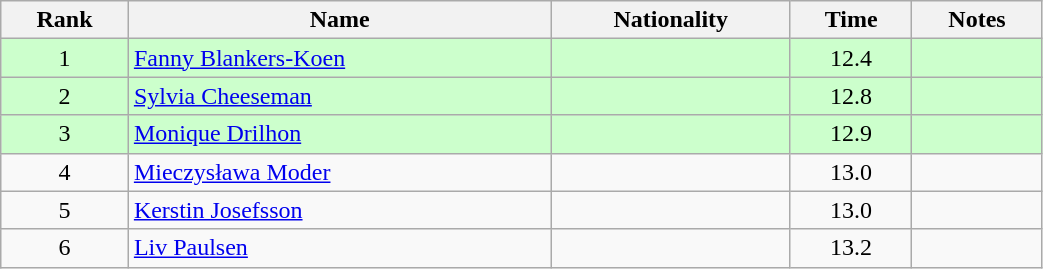<table class="wikitable sortable" style="text-align:center;width: 55%">
<tr>
<th>Rank</th>
<th>Name</th>
<th>Nationality</th>
<th>Time</th>
<th>Notes</th>
</tr>
<tr bgcolor=ccffcc>
<td>1</td>
<td align=left><a href='#'>Fanny Blankers-Koen</a></td>
<td align=left></td>
<td>12.4</td>
<td></td>
</tr>
<tr bgcolor=ccffcc>
<td>2</td>
<td align=left><a href='#'>Sylvia Cheeseman</a></td>
<td align=left></td>
<td>12.8</td>
<td></td>
</tr>
<tr bgcolor=ccffcc>
<td>3</td>
<td align=left><a href='#'>Monique Drilhon</a></td>
<td align=left></td>
<td>12.9</td>
<td></td>
</tr>
<tr>
<td>4</td>
<td align=left><a href='#'>Mieczysława Moder</a></td>
<td align=left></td>
<td>13.0</td>
<td></td>
</tr>
<tr>
<td>5</td>
<td align=left><a href='#'>Kerstin Josefsson</a></td>
<td align=left></td>
<td>13.0</td>
<td></td>
</tr>
<tr>
<td>6</td>
<td align=left><a href='#'>Liv Paulsen</a></td>
<td align=left></td>
<td>13.2</td>
<td></td>
</tr>
</table>
